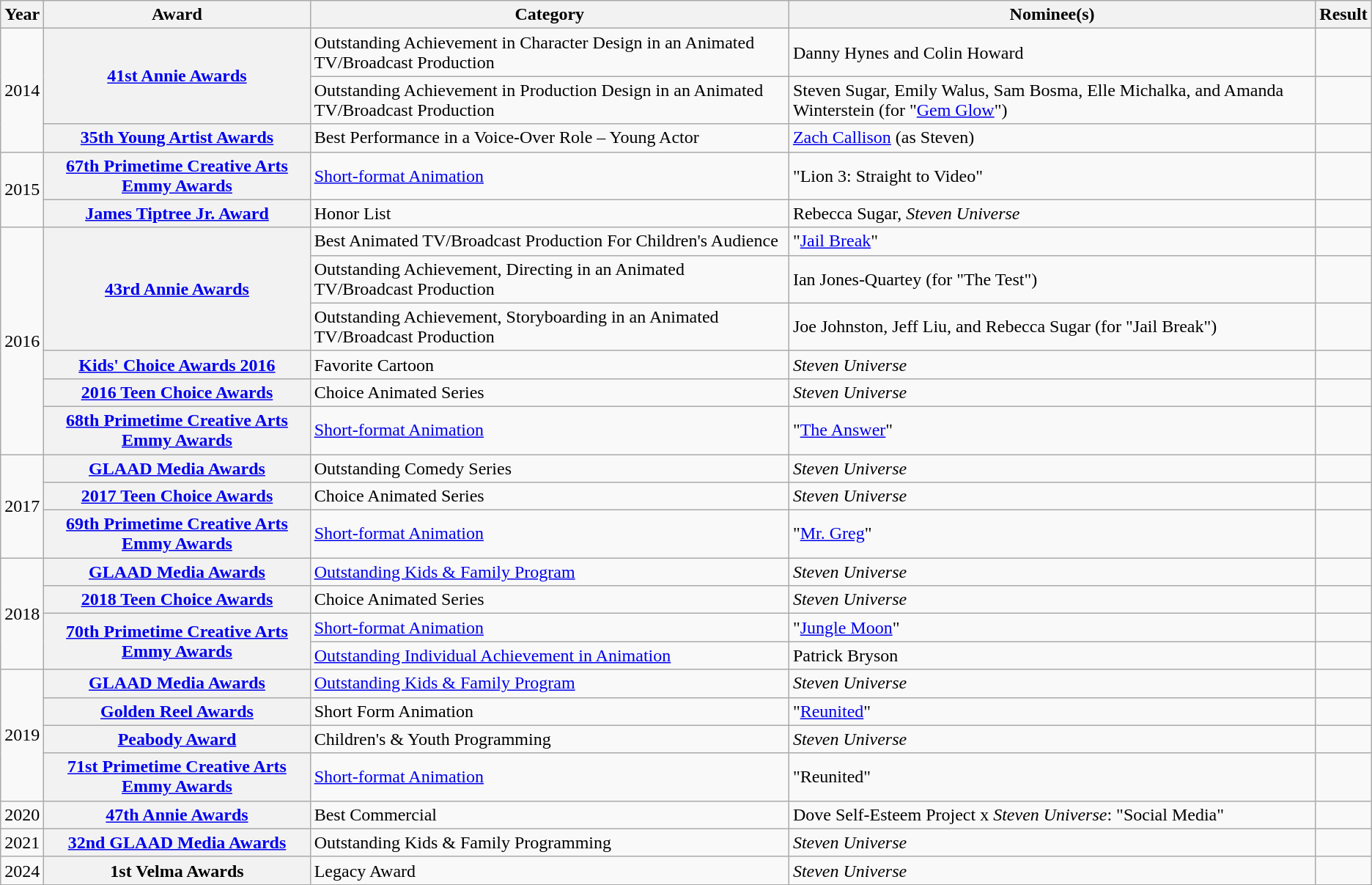<table class="wikitable sortable plainrowheaders">
<tr>
<th scope="col">Year</th>
<th scope="col">Award</th>
<th scope="col">Category</th>
<th scope="col">Nominee(s)</th>
<th scope="col">Result</th>
</tr>
<tr>
<td rowspan="3">2014</td>
<th scope="row" rowspan="2"><a href='#'>41st Annie Awards</a></th>
<td>Outstanding Achievement in Character Design in an Animated TV/Broadcast Production</td>
<td>Danny Hynes and Colin Howard</td>
<td></td>
</tr>
<tr>
<td>Outstanding Achievement in Production Design in an Animated TV/Broadcast Production</td>
<td>Steven Sugar, Emily Walus, Sam Bosma, Elle Michalka, and Amanda Winterstein (for "<a href='#'>Gem Glow</a>")</td>
<td></td>
</tr>
<tr>
<th scope="row"><a href='#'>35th Young Artist Awards</a></th>
<td>Best Performance in a Voice-Over Role – Young Actor</td>
<td><a href='#'>Zach Callison</a> (as Steven)</td>
<td></td>
</tr>
<tr>
<td rowspan="2">2015</td>
<th scope="row"><a href='#'>67th Primetime Creative Arts Emmy Awards</a></th>
<td><a href='#'>Short-format Animation</a></td>
<td>"Lion 3: Straight to Video"</td>
<td></td>
</tr>
<tr>
<th scope="row"><a href='#'>James Tiptree Jr. Award</a></th>
<td>Honor List</td>
<td>Rebecca Sugar, <em>Steven Universe</em></td>
<td></td>
</tr>
<tr>
<td rowspan="6">2016</td>
<th scope="row" rowspan="3"><a href='#'>43rd Annie Awards</a></th>
<td>Best Animated TV/Broadcast Production For Children's Audience</td>
<td>"<a href='#'>Jail Break</a>"</td>
<td></td>
</tr>
<tr>
<td>Outstanding Achievement, Directing in an Animated TV/Broadcast Production</td>
<td>Ian Jones-Quartey (for "The Test")</td>
<td></td>
</tr>
<tr>
<td>Outstanding Achievement, Storyboarding in an Animated TV/Broadcast Production</td>
<td>Joe Johnston, Jeff Liu, and Rebecca Sugar (for "Jail Break")</td>
<td></td>
</tr>
<tr>
<th scope="row"><a href='#'>Kids' Choice Awards 2016</a></th>
<td>Favorite Cartoon</td>
<td><em>Steven Universe</em></td>
<td></td>
</tr>
<tr>
<th scope="row"><a href='#'>2016 Teen Choice Awards</a></th>
<td>Choice Animated Series</td>
<td><em>Steven Universe</em></td>
<td></td>
</tr>
<tr>
<th scope="row"><a href='#'>68th Primetime Creative Arts Emmy Awards</a></th>
<td><a href='#'>Short-format Animation</a></td>
<td>"<a href='#'>The Answer</a>"</td>
<td></td>
</tr>
<tr>
<td rowspan="3">2017</td>
<th scope="row"><a href='#'>GLAAD Media Awards</a></th>
<td>Outstanding Comedy Series</td>
<td><em>Steven Universe</em></td>
<td></td>
</tr>
<tr>
<th scope="row"><a href='#'>2017 Teen Choice Awards</a></th>
<td>Choice Animated Series</td>
<td><em>Steven Universe</em></td>
<td></td>
</tr>
<tr>
<th scope="row"><a href='#'>69th Primetime Creative Arts Emmy Awards</a></th>
<td><a href='#'>Short-format Animation</a></td>
<td>"<a href='#'>Mr. Greg</a>"</td>
<td></td>
</tr>
<tr>
<td rowspan="4">2018</td>
<th scope="row"><a href='#'>GLAAD Media Awards</a></th>
<td><a href='#'>Outstanding Kids & Family Program</a></td>
<td><em>Steven Universe</em></td>
<td></td>
</tr>
<tr>
<th scope="row"><a href='#'>2018 Teen Choice Awards</a></th>
<td>Choice Animated Series</td>
<td><em>Steven Universe</em></td>
<td></td>
</tr>
<tr>
<th scope="row" rowspan="2"><a href='#'>70th Primetime Creative Arts Emmy Awards</a></th>
<td><a href='#'>Short-format Animation</a></td>
<td>"<a href='#'>Jungle Moon</a>"</td>
<td></td>
</tr>
<tr>
<td><a href='#'>Outstanding Individual Achievement in Animation</a></td>
<td>Patrick Bryson</td>
<td></td>
</tr>
<tr>
<td rowspan="4">2019</td>
<th scope="row"><a href='#'>GLAAD Media Awards</a></th>
<td><a href='#'>Outstanding Kids & Family Program</a></td>
<td><em>Steven Universe</em></td>
<td></td>
</tr>
<tr>
<th scope="row"><a href='#'>Golden Reel Awards</a></th>
<td>Short Form Animation</td>
<td>"<a href='#'>Reunited</a>"</td>
<td></td>
</tr>
<tr>
<th scope="row"><a href='#'>Peabody Award</a></th>
<td>Children's & Youth Programming</td>
<td><em>Steven Universe</em></td>
<td></td>
</tr>
<tr>
<th scope="row"><a href='#'>71st Primetime Creative Arts Emmy Awards</a></th>
<td><a href='#'>Short-format Animation</a></td>
<td>"Reunited"</td>
<td></td>
</tr>
<tr>
<td>2020</td>
<th scope="row"><a href='#'>47th Annie Awards</a></th>
<td>Best Commercial</td>
<td>Dove Self-Esteem Project x <em>Steven Universe</em>: "Social Media"</td>
<td></td>
</tr>
<tr>
<td>2021</td>
<th scope="row"><a href='#'>32nd GLAAD Media Awards</a></th>
<td>Outstanding Kids & Family Programming</td>
<td><em>Steven Universe</em></td>
<td></td>
</tr>
<tr>
<td>2024</td>
<th scope="row">1st Velma Awards</th>
<td>Legacy Award</td>
<td><em>Steven Universe</em></td>
<td></td>
</tr>
</table>
